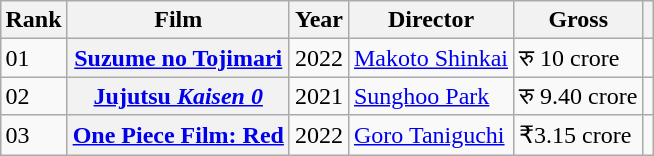<table class="wikitable sortable plainrowheaders" style="margin:auto; margin:auto;">
<tr>
<th scope="col">Rank</th>
<th scope="col">Film</th>
<th scope="col">Year</th>
<th scope="col">Director</th>
<th scope="col">Gross</th>
<th scope="col" class="unsortable"></th>
</tr>
<tr>
<td>01</td>
<th scope="row"><a href='#'>Suzume no Tojimari</a></th>
<td>2022</td>
<td><a href='#'>Makoto Shinkai</a></td>
<td>रु 10 crore</td>
<td></td>
</tr>
<tr>
<td>02</td>
<th scope="row"><a href='#'>Jujutsu <em>Kaisen 0</em></a></th>
<td>2021</td>
<td><a href='#'>Sunghoo Park</a></td>
<td>रु 9.40 crore</td>
<td></td>
</tr>
<tr>
<td>03</td>
<th><a href='#'>One Piece Film: Red</a></th>
<td>2022</td>
<td><a href='#'>Goro Taniguchi</a></td>
<td>₹3.15 crore</td>
<td></td>
</tr>
</table>
